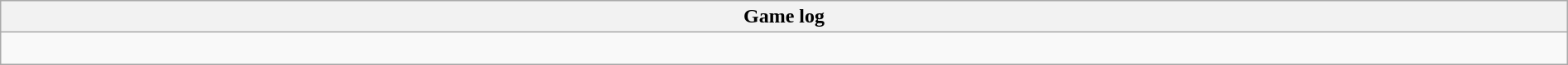<table class="wikitable collapsible" width=100%>
<tr>
<th>Game log</th>
</tr>
<tr>
<td><br>
</td>
</tr>
</table>
